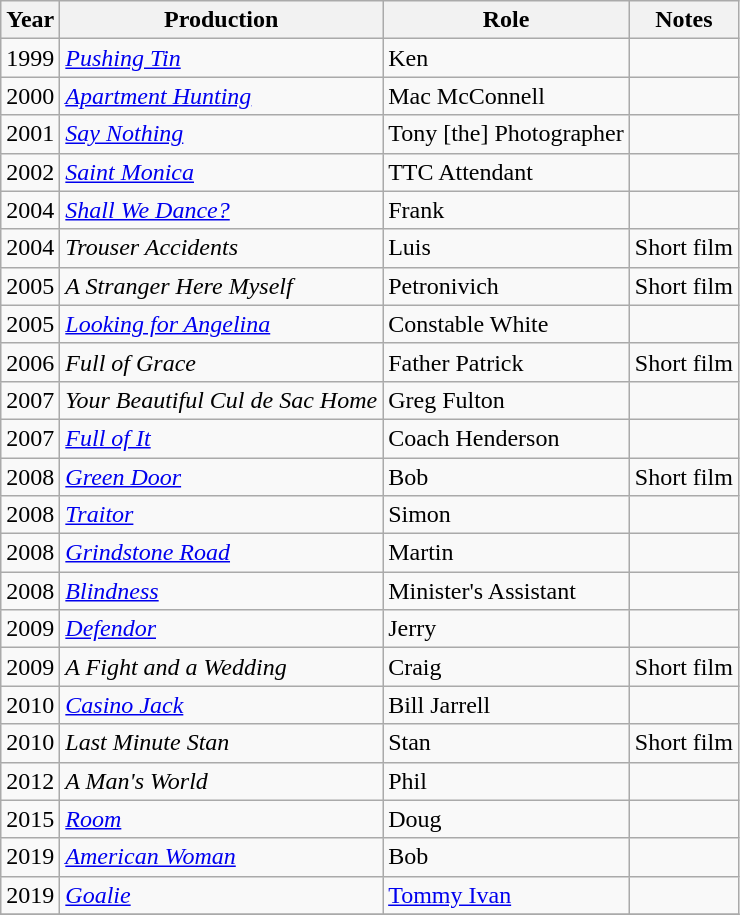<table class="wikitable sortable">
<tr>
<th>Year</th>
<th>Production</th>
<th>Role</th>
<th class="unsortable">Notes</th>
</tr>
<tr>
<td>1999</td>
<td><em><a href='#'>Pushing Tin</a></em></td>
<td>Ken</td>
<td></td>
</tr>
<tr>
<td>2000</td>
<td><em><a href='#'>Apartment Hunting</a></em></td>
<td>Mac McConnell</td>
<td></td>
</tr>
<tr>
<td>2001</td>
<td><em><a href='#'>Say Nothing</a></em></td>
<td>Tony [the] Photographer</td>
<td></td>
</tr>
<tr>
<td>2002</td>
<td><em><a href='#'>Saint Monica</a></em></td>
<td>TTC Attendant</td>
<td></td>
</tr>
<tr>
<td>2004</td>
<td><em><a href='#'>Shall We Dance?</a></em></td>
<td>Frank</td>
<td></td>
</tr>
<tr>
<td>2004</td>
<td><em>Trouser Accidents</em></td>
<td>Luis</td>
<td>Short film</td>
</tr>
<tr>
<td>2005</td>
<td data-sort-value="Stranger Here Myself, A"><em>A Stranger Here Myself</em></td>
<td>Petronivich</td>
<td>Short film</td>
</tr>
<tr>
<td>2005</td>
<td><em><a href='#'>Looking for Angelina</a></em></td>
<td>Constable White</td>
<td></td>
</tr>
<tr>
<td>2006</td>
<td><em>Full of Grace</em></td>
<td>Father Patrick</td>
<td>Short film</td>
</tr>
<tr>
<td>2007</td>
<td><em>Your Beautiful Cul de Sac Home</em></td>
<td>Greg Fulton</td>
<td></td>
</tr>
<tr>
<td>2007</td>
<td><em><a href='#'>Full of It</a></em></td>
<td>Coach Henderson</td>
<td></td>
</tr>
<tr>
<td>2008</td>
<td><em><a href='#'>Green Door</a></em></td>
<td>Bob</td>
<td>Short film</td>
</tr>
<tr>
<td>2008</td>
<td><em><a href='#'>Traitor</a></em></td>
<td>Simon</td>
<td></td>
</tr>
<tr>
<td>2008</td>
<td><em><a href='#'>Grindstone Road</a></em></td>
<td>Martin</td>
<td></td>
</tr>
<tr>
<td>2008</td>
<td><em><a href='#'>Blindness</a></em></td>
<td>Minister's Assistant</td>
<td></td>
</tr>
<tr>
<td>2009</td>
<td><em><a href='#'>Defendor</a></em></td>
<td>Jerry</td>
<td></td>
</tr>
<tr>
<td>2009</td>
<td data-sort-value="Fight and a Wedding, A"><em>A Fight and a Wedding</em></td>
<td>Craig</td>
<td>Short film</td>
</tr>
<tr>
<td>2010</td>
<td><em><a href='#'>Casino Jack</a></em></td>
<td>Bill Jarrell</td>
<td></td>
</tr>
<tr>
<td>2010</td>
<td><em>Last Minute Stan</em></td>
<td>Stan</td>
<td>Short film</td>
</tr>
<tr>
<td>2012</td>
<td data-sort-value="Man's World, A"><em>A Man's World</em></td>
<td>Phil</td>
<td></td>
</tr>
<tr>
<td>2015</td>
<td><em><a href='#'>Room</a></em></td>
<td>Doug</td>
<td></td>
</tr>
<tr>
<td>2019</td>
<td><em><a href='#'>American Woman</a></em></td>
<td>Bob</td>
<td></td>
</tr>
<tr>
<td>2019</td>
<td><em><a href='#'>Goalie</a></em></td>
<td><a href='#'>Tommy Ivan</a></td>
<td></td>
</tr>
<tr>
</tr>
</table>
